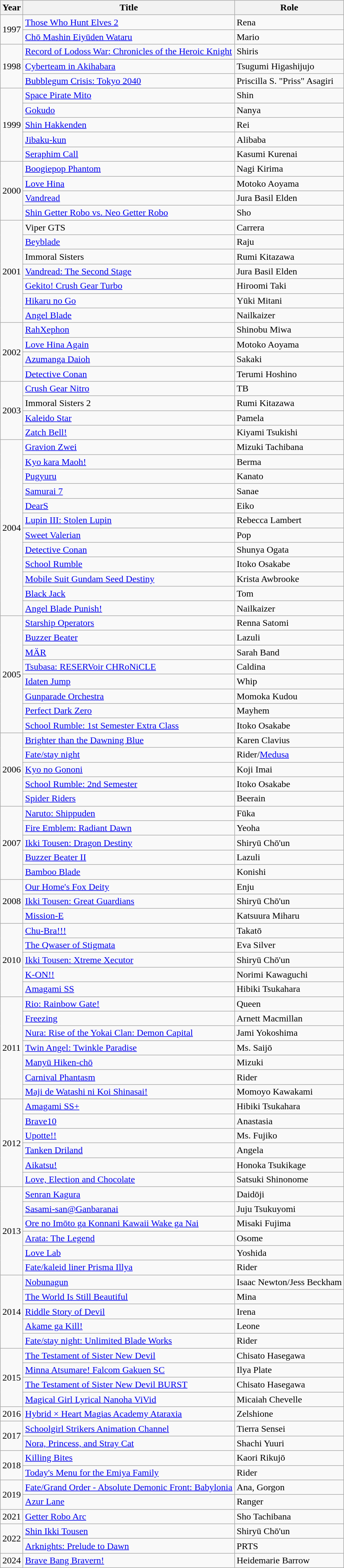<table class="wikitable">
<tr>
<th>Year</th>
<th>Title</th>
<th>Role</th>
</tr>
<tr>
<td rowspan="2">1997</td>
<td><a href='#'>Those Who Hunt Elves 2</a></td>
<td>Rena</td>
</tr>
<tr>
<td><a href='#'>Chō Mashin Eiyūden Wataru</a></td>
<td>Mario</td>
</tr>
<tr>
<td rowspan="3">1998</td>
<td><a href='#'>Record of Lodoss War: Chronicles of the Heroic Knight</a></td>
<td>Shiris</td>
</tr>
<tr>
<td><a href='#'>Cyberteam in Akihabara</a></td>
<td>Tsugumi Higashijujo</td>
</tr>
<tr>
<td><a href='#'>Bubblegum Crisis: Tokyo 2040</a></td>
<td>Priscilla S. "Priss" Asagiri</td>
</tr>
<tr>
<td rowspan="5">1999</td>
<td><a href='#'>Space Pirate Mito</a></td>
<td>Shin</td>
</tr>
<tr>
<td><a href='#'>Gokudo</a></td>
<td>Nanya</td>
</tr>
<tr>
<td><a href='#'>Shin Hakkenden</a></td>
<td>Rei</td>
</tr>
<tr>
<td><a href='#'>Jibaku-kun</a></td>
<td>Alibaba</td>
</tr>
<tr>
<td><a href='#'>Seraphim Call</a></td>
<td>Kasumi Kurenai</td>
</tr>
<tr>
<td rowspan="4">2000</td>
<td><a href='#'>Boogiepop Phantom</a></td>
<td>Nagi Kirima</td>
</tr>
<tr>
<td><a href='#'>Love Hina</a></td>
<td>Motoko Aoyama</td>
</tr>
<tr>
<td><a href='#'>Vandread</a></td>
<td>Jura Basil Elden</td>
</tr>
<tr>
<td><a href='#'>Shin Getter Robo vs. Neo Getter Robo</a></td>
<td>Sho</td>
</tr>
<tr>
<td rowspan="7">2001</td>
<td>Viper GTS</td>
<td>Carrera</td>
</tr>
<tr>
<td><a href='#'>Beyblade</a></td>
<td>Raju</td>
</tr>
<tr>
<td>Immoral Sisters</td>
<td>Rumi Kitazawa</td>
</tr>
<tr>
<td><a href='#'>Vandread: The Second Stage</a></td>
<td>Jura Basil Elden</td>
</tr>
<tr>
<td><a href='#'>Gekito! Crush Gear Turbo</a></td>
<td>Hiroomi Taki</td>
</tr>
<tr>
<td><a href='#'>Hikaru no Go</a></td>
<td>Yūki Mitani</td>
</tr>
<tr>
<td><a href='#'>Angel Blade</a></td>
<td>Nailkaizer</td>
</tr>
<tr>
<td rowspan="4">2002</td>
<td><a href='#'>RahXephon</a></td>
<td>Shinobu Miwa</td>
</tr>
<tr>
<td><a href='#'>Love Hina Again</a></td>
<td>Motoko Aoyama</td>
</tr>
<tr>
<td><a href='#'>Azumanga Daioh</a></td>
<td>Sakaki</td>
</tr>
<tr>
<td><a href='#'>Detective Conan</a></td>
<td>Terumi Hoshino</td>
</tr>
<tr>
<td rowspan="4">2003</td>
<td><a href='#'>Crush Gear Nitro</a></td>
<td>TB</td>
</tr>
<tr>
<td>Immoral Sisters 2</td>
<td>Rumi Kitazawa</td>
</tr>
<tr>
<td><a href='#'>Kaleido Star</a></td>
<td>Pamela</td>
</tr>
<tr>
<td><a href='#'>Zatch Bell!</a></td>
<td>Kiyami Tsukishi</td>
</tr>
<tr>
<td rowspan="12">2004</td>
<td><a href='#'>Gravion Zwei</a></td>
<td>Mizuki Tachibana</td>
</tr>
<tr>
<td><a href='#'>Kyo kara Maoh!</a></td>
<td>Berma</td>
</tr>
<tr>
<td><a href='#'>Pugyuru</a></td>
<td>Kanato</td>
</tr>
<tr>
<td><a href='#'>Samurai 7</a></td>
<td>Sanae</td>
</tr>
<tr>
<td><a href='#'>DearS</a></td>
<td>Eiko</td>
</tr>
<tr>
<td><a href='#'>Lupin III: Stolen Lupin</a></td>
<td>Rebecca Lambert</td>
</tr>
<tr>
<td><a href='#'>Sweet Valerian</a></td>
<td>Pop</td>
</tr>
<tr>
<td><a href='#'>Detective Conan</a></td>
<td>Shunya Ogata</td>
</tr>
<tr>
<td><a href='#'>School Rumble</a></td>
<td>Itoko Osakabe</td>
</tr>
<tr>
<td><a href='#'>Mobile Suit Gundam Seed Destiny</a></td>
<td>Krista Awbrooke</td>
</tr>
<tr>
<td><a href='#'>Black Jack</a></td>
<td>Tom</td>
</tr>
<tr>
<td><a href='#'>Angel Blade Punish!</a></td>
<td>Nailkaizer</td>
</tr>
<tr>
<td rowspan="8">2005</td>
<td><a href='#'>Starship Operators</a></td>
<td>Renna Satomi</td>
</tr>
<tr>
<td><a href='#'>Buzzer Beater</a></td>
<td>Lazuli</td>
</tr>
<tr>
<td><a href='#'>MÄR</a></td>
<td>Sarah Band</td>
</tr>
<tr>
<td><a href='#'>Tsubasa: RESERVoir CHRoNiCLE</a></td>
<td>Caldina</td>
</tr>
<tr>
<td><a href='#'>Idaten Jump</a></td>
<td>Whip</td>
</tr>
<tr>
<td><a href='#'>Gunparade Orchestra</a></td>
<td>Momoka Kudou</td>
</tr>
<tr>
<td><a href='#'>Perfect Dark Zero</a></td>
<td>Mayhem</td>
</tr>
<tr>
<td><a href='#'>School Rumble: 1st Semester Extra Class</a></td>
<td>Itoko Osakabe</td>
</tr>
<tr>
<td rowspan="5">2006</td>
<td><a href='#'>Brighter than the Dawning Blue</a></td>
<td>Karen Clavius</td>
</tr>
<tr>
<td><a href='#'>Fate/stay night</a></td>
<td>Rider/<a href='#'>Medusa</a></td>
</tr>
<tr>
<td><a href='#'>Kyo no Gononi</a></td>
<td>Koji Imai</td>
</tr>
<tr>
<td><a href='#'>School Rumble: 2nd Semester</a></td>
<td>Itoko Osakabe</td>
</tr>
<tr>
<td><a href='#'>Spider Riders</a></td>
<td>Beerain</td>
</tr>
<tr>
<td rowspan="5">2007</td>
<td><a href='#'>Naruto: Shippuden</a></td>
<td>Fūka</td>
</tr>
<tr>
<td><a href='#'>Fire Emblem: Radiant Dawn</a></td>
<td>Yeoha</td>
</tr>
<tr>
<td><a href='#'>Ikki Tousen: Dragon Destiny</a></td>
<td>Shiryū Chō'un</td>
</tr>
<tr>
<td><a href='#'>Buzzer Beater II</a></td>
<td>Lazuli</td>
</tr>
<tr>
<td><a href='#'>Bamboo Blade</a></td>
<td>Konishi</td>
</tr>
<tr>
<td rowspan="3">2008</td>
<td><a href='#'>Our Home's Fox Deity</a></td>
<td>Enju</td>
</tr>
<tr>
<td><a href='#'>Ikki Tousen: Great Guardians</a></td>
<td>Shiryū Chō'un</td>
</tr>
<tr>
<td><a href='#'>Mission-E</a></td>
<td>Katsuura Miharu</td>
</tr>
<tr>
<td rowspan="5">2010</td>
<td><a href='#'>Chu-Bra!!!</a></td>
<td>Takatō</td>
</tr>
<tr>
<td><a href='#'>The Qwaser of Stigmata</a></td>
<td>Eva Silver</td>
</tr>
<tr>
<td><a href='#'>Ikki Tousen: Xtreme Xecutor</a></td>
<td>Shiryū Chō'un</td>
</tr>
<tr>
<td><a href='#'>K-ON!!</a></td>
<td>Norimi Kawaguchi</td>
</tr>
<tr>
<td><a href='#'>Amagami SS</a></td>
<td>Hibiki Tsukahara</td>
</tr>
<tr>
<td rowspan="7">2011</td>
<td><a href='#'>Rio: Rainbow Gate!</a></td>
<td>Queen</td>
</tr>
<tr>
<td><a href='#'>Freezing</a></td>
<td>Arnett Macmillan</td>
</tr>
<tr>
<td><a href='#'>Nura: Rise of the Yokai Clan: Demon Capital</a></td>
<td>Jami Yokoshima</td>
</tr>
<tr>
<td><a href='#'>Twin Angel: Twinkle Paradise</a></td>
<td>Ms. Saijō</td>
</tr>
<tr>
<td><a href='#'>Manyū Hiken-chō</a></td>
<td>Mizuki</td>
</tr>
<tr>
<td><a href='#'>Carnival Phantasm</a></td>
<td>Rider</td>
</tr>
<tr>
<td><a href='#'>Maji de Watashi ni Koi Shinasai!</a></td>
<td>Momoyo Kawakami</td>
</tr>
<tr>
<td rowspan="6">2012</td>
<td><a href='#'>Amagami SS+</a></td>
<td>Hibiki Tsukahara</td>
</tr>
<tr>
<td><a href='#'>Brave10</a></td>
<td>Anastasia</td>
</tr>
<tr>
<td><a href='#'>Upotte!!</a></td>
<td>Ms. Fujiko</td>
</tr>
<tr>
<td><a href='#'>Tanken Driland</a></td>
<td>Angela</td>
</tr>
<tr>
<td><a href='#'>Aikatsu!</a></td>
<td>Honoka Tsukikage</td>
</tr>
<tr>
<td><a href='#'>Love, Election and Chocolate</a></td>
<td>Satsuki Shinonome</td>
</tr>
<tr>
<td rowspan="6">2013</td>
<td><a href='#'>Senran Kagura</a></td>
<td>Daidōji</td>
</tr>
<tr>
<td><a href='#'>Sasami-san@Ganbaranai</a></td>
<td>Juju Tsukuyomi</td>
</tr>
<tr>
<td><a href='#'>Ore no Imōto ga Konnani Kawaii Wake ga Nai</a></td>
<td>Misaki Fujima</td>
</tr>
<tr>
<td><a href='#'>Arata: The Legend</a></td>
<td>Osome</td>
</tr>
<tr>
<td><a href='#'>Love Lab</a></td>
<td>Yoshida</td>
</tr>
<tr>
<td><a href='#'>Fate/kaleid liner Prisma Illya</a></td>
<td>Rider</td>
</tr>
<tr>
<td rowspan="5">2014</td>
<td><a href='#'>Nobunagun</a></td>
<td>Isaac Newton/Jess Beckham</td>
</tr>
<tr>
<td><a href='#'>The World Is Still Beautiful</a></td>
<td>Mina</td>
</tr>
<tr>
<td><a href='#'>Riddle Story of Devil</a></td>
<td>Irena</td>
</tr>
<tr>
<td><a href='#'>Akame ga Kill!</a></td>
<td>Leone</td>
</tr>
<tr>
<td><a href='#'>Fate/stay night: Unlimited Blade Works</a></td>
<td>Rider</td>
</tr>
<tr>
<td rowspan="4">2015</td>
<td><a href='#'>The Testament of Sister New Devil</a></td>
<td>Chisato Hasegawa</td>
</tr>
<tr>
<td><a href='#'>Minna Atsumare! Falcom Gakuen SC</a></td>
<td>Ilya Plate</td>
</tr>
<tr>
<td><a href='#'>The Testament of Sister New Devil BURST</a></td>
<td>Chisato Hasegawa</td>
</tr>
<tr>
<td><a href='#'>Magical Girl Lyrical Nanoha ViVid</a></td>
<td>Micaiah Chevelle</td>
</tr>
<tr>
<td>2016</td>
<td><a href='#'>Hybrid × Heart Magias Academy Ataraxia</a></td>
<td>Zelshione</td>
</tr>
<tr>
<td rowspan="2">2017</td>
<td><a href='#'>Schoolgirl Strikers Animation Channel</a></td>
<td>Tierra Sensei</td>
</tr>
<tr>
<td><a href='#'>Nora, Princess, and Stray Cat</a></td>
<td>Shachi Yuuri</td>
</tr>
<tr>
<td rowspan="2">2018</td>
<td><a href='#'>Killing Bites</a></td>
<td>Kaori Rikujō</td>
</tr>
<tr>
<td><a href='#'>Today's Menu for the Emiya Family</a></td>
<td>Rider</td>
</tr>
<tr>
<td rowspan="2">2019</td>
<td><a href='#'>Fate/Grand Order - Absolute Demonic Front: Babylonia</a></td>
<td>Ana, Gorgon</td>
</tr>
<tr>
<td><a href='#'>Azur Lane</a></td>
<td>Ranger</td>
</tr>
<tr>
<td>2021</td>
<td><a href='#'>Getter Robo Arc</a></td>
<td>Sho Tachibana</td>
</tr>
<tr>
<td rowspan="2">2022</td>
<td><a href='#'>Shin Ikki Tousen</a></td>
<td>Shiryū Chō'un</td>
</tr>
<tr>
<td><a href='#'>Arknights: Prelude to Dawn</a></td>
<td>PRTS</td>
</tr>
<tr>
<td>2024</td>
<td><a href='#'>Brave Bang Bravern!</a></td>
<td>Heidemarie Barrow</td>
</tr>
</table>
